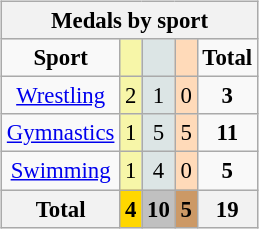<table class="wikitable" style="font-size:95%; float: right;">
<tr style="background:#efefef;">
<th colspan=5>Medals by sport</th>
</tr>
<tr align=center>
<td><strong>Sport</strong></td>
<td bgcolor=#f7f6a8></td>
<td bgcolor=#dce5e5></td>
<td bgcolor=#ffdab9></td>
<td><strong>Total</strong></td>
</tr>
<tr align=center>
<td><a href='#'>Wrestling</a></td>
<td style="background:#F7F6A8;">2</td>
<td style="background:#DCE5E5;">1</td>
<td style="background:#FFDAB9;">0</td>
<td><strong>3</strong></td>
</tr>
<tr align=center>
<td><a href='#'>Gymnastics</a></td>
<td style="background:#F7F6A8;">1</td>
<td style="background:#DCE5E5;">5</td>
<td style="background:#FFDAB9;">5</td>
<td><strong>11</strong></td>
</tr>
<tr align=center>
<td><a href='#'>Swimming</a></td>
<td style="background:#F7F6A8;">1</td>
<td style="background:#DCE5E5;">4</td>
<td style="background:#FFDAB9;">0</td>
<td><strong>5</strong></td>
</tr>
<tr align=center>
<th>Total</th>
<th style="background:gold;">4</th>
<th style="background:silver;">10</th>
<th style="background:#c96;">5</th>
<th>19</th>
</tr>
</table>
